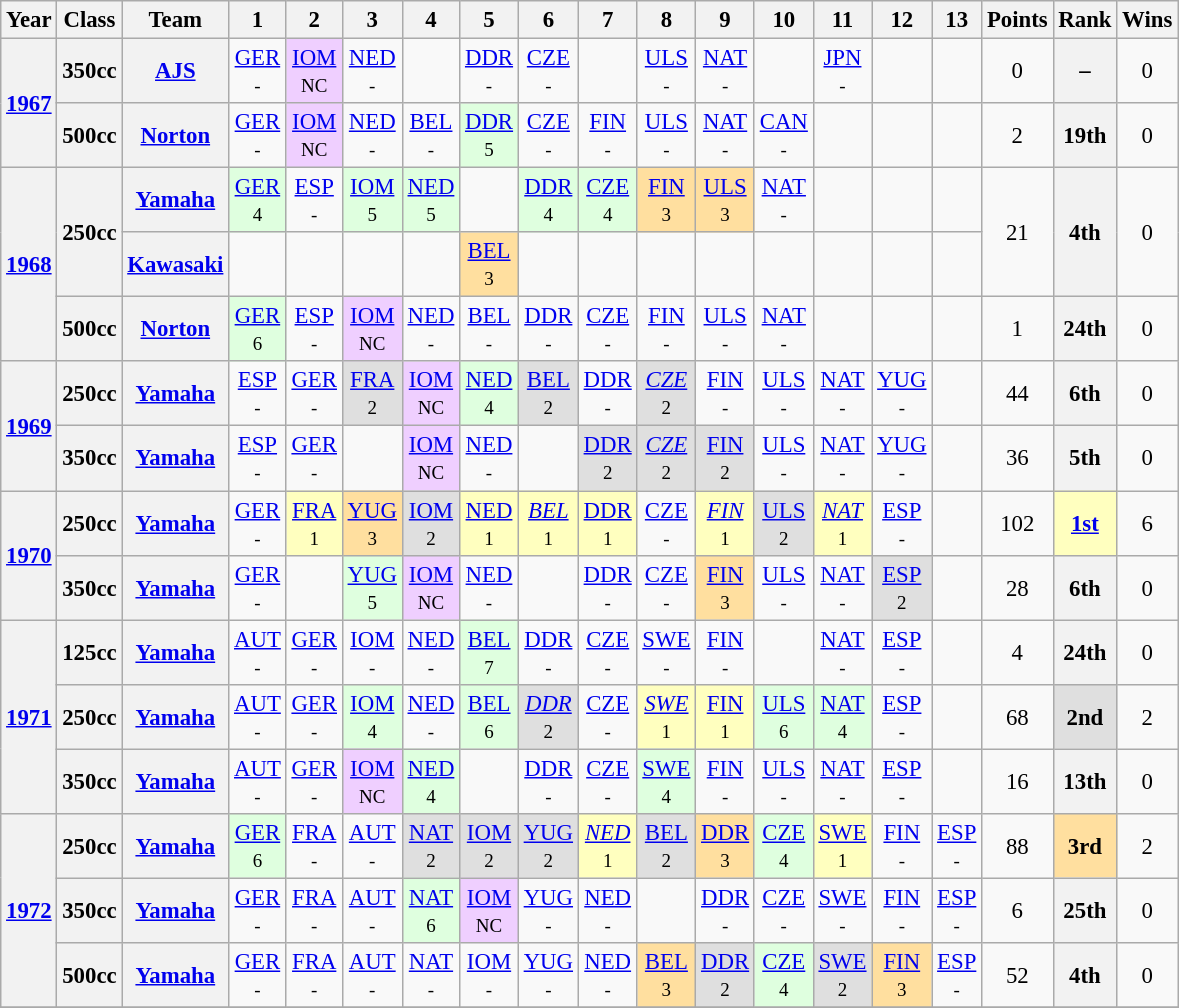<table class="wikitable" style="text-align:center; font-size:95%">
<tr>
<th>Year</th>
<th>Class</th>
<th>Team</th>
<th>1</th>
<th>2</th>
<th>3</th>
<th>4</th>
<th>5</th>
<th>6</th>
<th>7</th>
<th>8</th>
<th>9</th>
<th>10</th>
<th>11</th>
<th>12</th>
<th>13</th>
<th>Points</th>
<th>Rank</th>
<th>Wins</th>
</tr>
<tr>
<th rowspan=2><a href='#'>1967</a></th>
<th>350cc</th>
<th><a href='#'>AJS</a></th>
<td><a href='#'>GER</a><br><small>-</small></td>
<td style="background:#EFCFFF;"><a href='#'>IOM</a><br><small>NC</small></td>
<td><a href='#'>NED</a><br><small>-</small></td>
<td></td>
<td><a href='#'>DDR</a><br><small>-</small></td>
<td><a href='#'>CZE</a><br><small>-</small></td>
<td></td>
<td><a href='#'>ULS</a><br><small>-</small></td>
<td><a href='#'>NAT</a><br><small>-</small></td>
<td></td>
<td><a href='#'>JPN</a><br><small>-</small></td>
<td></td>
<td></td>
<td>0</td>
<th>–</th>
<td>0</td>
</tr>
<tr>
<th>500cc</th>
<th><a href='#'>Norton</a></th>
<td><a href='#'>GER</a><br><small>-</small></td>
<td style="background:#EFCFFF;"><a href='#'>IOM</a><br><small>NC</small></td>
<td><a href='#'>NED</a><br><small>-</small></td>
<td><a href='#'>BEL</a><br><small>-</small></td>
<td style="background:#DFFFDF;"><a href='#'>DDR</a><br><small>5</small></td>
<td><a href='#'>CZE</a><br><small>-</small></td>
<td><a href='#'>FIN</a><br><small>-</small></td>
<td><a href='#'>ULS</a><br><small>-</small></td>
<td><a href='#'>NAT</a><br><small>-</small></td>
<td><a href='#'>CAN</a><br><small>-</small></td>
<td></td>
<td></td>
<td></td>
<td>2</td>
<th>19th</th>
<td>0</td>
</tr>
<tr>
<th rowspan=3><a href='#'>1968</a></th>
<th rowspan=2>250cc</th>
<th><a href='#'>Yamaha</a></th>
<td style="background:#DFFFDF;"><a href='#'>GER</a><br><small>4</small></td>
<td><a href='#'>ESP</a><br><small>-</small></td>
<td style="background:#DFFFDF;"><a href='#'>IOM</a><br><small>5</small></td>
<td style="background:#DFFFDF;"><a href='#'>NED</a><br><small>5</small></td>
<td></td>
<td style="background:#DFFFDF;"><a href='#'>DDR</a><br><small>4</small></td>
<td style="background:#DFFFDF;"><a href='#'>CZE</a><br><small>4</small></td>
<td style="background:#FFDF9F;"><a href='#'>FIN</a><br><small>3</small></td>
<td style="background:#FFDF9F;"><a href='#'>ULS</a><br><small>3</small></td>
<td><a href='#'>NAT</a><br><small>-</small></td>
<td></td>
<td></td>
<td></td>
<td rowspan=2>21</td>
<th rowspan=2>4th</th>
<td rowspan=2>0</td>
</tr>
<tr>
<th><a href='#'>Kawasaki</a></th>
<td></td>
<td></td>
<td></td>
<td></td>
<td style="background:#FFDF9F;"><a href='#'>BEL</a><br><small>3</small></td>
<td></td>
<td></td>
<td></td>
<td></td>
<td></td>
<td></td>
<td></td>
<td></td>
</tr>
<tr>
<th>500cc</th>
<th><a href='#'>Norton</a></th>
<td style="background:#DFFFDF;"><a href='#'>GER</a><br><small>6</small></td>
<td><a href='#'>ESP</a><br><small>-</small></td>
<td style="background:#EFCFFF;"><a href='#'>IOM</a><br><small>NC</small></td>
<td><a href='#'>NED</a><br><small>-</small></td>
<td><a href='#'>BEL</a><br><small>-</small></td>
<td><a href='#'>DDR</a><br><small>-</small></td>
<td><a href='#'>CZE</a><br><small>-</small></td>
<td><a href='#'>FIN</a><br><small>-</small></td>
<td><a href='#'>ULS</a><br><small>-</small></td>
<td><a href='#'>NAT</a><br><small>-</small></td>
<td></td>
<td></td>
<td></td>
<td>1</td>
<th>24th</th>
<td>0</td>
</tr>
<tr>
<th rowspan=2><a href='#'>1969</a></th>
<th>250cc</th>
<th><a href='#'>Yamaha</a></th>
<td><a href='#'>ESP</a><br><small>-</small></td>
<td><a href='#'>GER</a><br><small>-</small></td>
<td style="background:#DFDFDF;"><a href='#'>FRA</a><br><small>2</small></td>
<td style="background:#EFCFFF;"><a href='#'>IOM</a><br><small>NC</small></td>
<td style="background:#DFFFDF;"><a href='#'>NED</a><br><small>4</small></td>
<td style="background:#DFDFDF;"><a href='#'>BEL</a><br><small>2</small></td>
<td><a href='#'>DDR</a><br><small>-</small></td>
<td style="background:#DFDFDF;"><em><a href='#'>CZE</a></em><br><small>2</small></td>
<td><a href='#'>FIN</a><br><small>-</small></td>
<td><a href='#'>ULS</a><br><small>-</small></td>
<td><a href='#'>NAT</a><br><small>-</small></td>
<td><a href='#'>YUG</a><br><small>-</small></td>
<td></td>
<td>44</td>
<th>6th</th>
<td>0</td>
</tr>
<tr>
<th>350cc</th>
<th><a href='#'>Yamaha</a></th>
<td><a href='#'>ESP</a><br><small>-</small></td>
<td><a href='#'>GER</a><br><small>-</small></td>
<td></td>
<td style="background:#EFCFFF;"><a href='#'>IOM</a><br><small>NC</small></td>
<td><a href='#'>NED</a><br><small>-</small></td>
<td></td>
<td style="background:#DFDFDF;"><a href='#'>DDR</a><br><small>2</small></td>
<td style="background:#DFDFDF;"><em><a href='#'>CZE</a></em><br><small>2</small></td>
<td style="background:#DFDFDF;"><a href='#'>FIN</a><br><small>2</small></td>
<td><a href='#'>ULS</a><br><small>-</small></td>
<td><a href='#'>NAT</a><br><small>-</small></td>
<td><a href='#'>YUG</a><br><small>-</small></td>
<td></td>
<td>36</td>
<th>5th</th>
<td>0</td>
</tr>
<tr>
<th rowspan=2><a href='#'>1970</a></th>
<th>250cc</th>
<th><a href='#'>Yamaha</a></th>
<td><a href='#'>GER</a><br><small>-</small></td>
<td style="background:#FFFFBF;"><a href='#'>FRA</a><br><small>1</small></td>
<td style="background:#FFDF9F;"><a href='#'>YUG</a><br><small>3</small></td>
<td style="background:#DFDFDF;"><a href='#'>IOM</a><br><small>2</small></td>
<td style="background:#FFFFBF;"><a href='#'>NED</a><br><small>1</small></td>
<td style="background:#FFFFBF;"><em><a href='#'>BEL</a></em><br><small>1</small></td>
<td style="background:#FFFFBF;"><a href='#'>DDR</a><br><small>1</small></td>
<td><a href='#'>CZE</a><br><small>-</small></td>
<td style="background:#FFFFBF;"><em><a href='#'>FIN</a></em><br><small>1</small></td>
<td style="background:#DFDFDF;"><a href='#'>ULS</a><br><small>2</small></td>
<td style="background:#FFFFBF;"><em><a href='#'>NAT</a></em><br><small>1</small></td>
<td><a href='#'>ESP</a><br><small>-</small></td>
<td></td>
<td>102</td>
<td style="background:#FFFFBF;"><strong><a href='#'>1st</a></strong></td>
<td>6</td>
</tr>
<tr>
<th>350cc</th>
<th><a href='#'>Yamaha</a></th>
<td><a href='#'>GER</a><br><small>-</small></td>
<td></td>
<td style="background:#DFFFDF;"><a href='#'>YUG</a><br><small>5</small></td>
<td style="background:#EFCFFF;"><a href='#'>IOM</a><br><small>NC</small></td>
<td><a href='#'>NED</a><br><small>-</small></td>
<td></td>
<td><a href='#'>DDR</a><br><small>-</small></td>
<td><a href='#'>CZE</a><br><small>-</small></td>
<td style="background:#FFDF9F;"><a href='#'>FIN</a><br><small>3</small></td>
<td><a href='#'>ULS</a><br><small>-</small></td>
<td><a href='#'>NAT</a><br><small>-</small></td>
<td style="background:#DFDFDF;"><a href='#'>ESP</a><br><small>2</small></td>
<td></td>
<td>28</td>
<th>6th</th>
<td>0</td>
</tr>
<tr>
<th rowspan=3><a href='#'>1971</a></th>
<th>125cc</th>
<th><a href='#'>Yamaha</a></th>
<td><a href='#'>AUT</a><br><small>-</small></td>
<td><a href='#'>GER</a><br><small>-</small></td>
<td><a href='#'>IOM</a><br><small>-</small></td>
<td><a href='#'>NED</a><br><small>-</small></td>
<td style="background:#DFFFDF;"><a href='#'>BEL</a><br><small>7</small></td>
<td><a href='#'>DDR</a><br><small>-</small></td>
<td><a href='#'>CZE</a><br><small>-</small></td>
<td><a href='#'>SWE</a><br><small>-</small></td>
<td><a href='#'>FIN</a><br><small>-</small></td>
<td></td>
<td><a href='#'>NAT</a><br><small>-</small></td>
<td><a href='#'>ESP</a><br><small>-</small></td>
<td></td>
<td>4</td>
<th>24th</th>
<td>0</td>
</tr>
<tr>
<th>250cc</th>
<th><a href='#'>Yamaha</a></th>
<td><a href='#'>AUT</a><br><small>-</small></td>
<td><a href='#'>GER</a><br><small>-</small></td>
<td style="background:#DFFFDF;"><a href='#'>IOM</a><br><small>4</small></td>
<td><a href='#'>NED</a><br><small>-</small></td>
<td style="background:#DFFFDF;"><a href='#'>BEL</a><br><small>6</small></td>
<td style="background:#DFDFDF;"><em><a href='#'>DDR</a></em><br><small>2</small></td>
<td><a href='#'>CZE</a><br><small>-</small></td>
<td style="background:#FFFFBF;"><em><a href='#'>SWE</a></em><br><small>1</small></td>
<td style="background:#FFFFBF;"><a href='#'>FIN</a><br><small>1</small></td>
<td style="background:#DFFFDF;"><a href='#'>ULS</a><br><small>6</small></td>
<td style="background:#DFFFDF;"><a href='#'>NAT</a><br><small>4</small></td>
<td><a href='#'>ESP</a><br><small>-</small></td>
<td></td>
<td>68</td>
<td style="background:#DFDFDF;"><strong>2nd</strong></td>
<td>2</td>
</tr>
<tr>
<th>350cc</th>
<th><a href='#'>Yamaha</a></th>
<td><a href='#'>AUT</a><br><small>-</small></td>
<td><a href='#'>GER</a><br><small>-</small></td>
<td style="background:#EFCFFF;"><a href='#'>IOM</a><br><small>NC</small></td>
<td style="background:#DFFFDF;"><a href='#'>NED</a><br><small>4</small></td>
<td></td>
<td><a href='#'>DDR</a><br><small>-</small></td>
<td><a href='#'>CZE</a><br><small>-</small></td>
<td style="background:#DFFFDF;"><a href='#'>SWE</a><br><small>4</small></td>
<td><a href='#'>FIN</a><br><small>-</small></td>
<td><a href='#'>ULS</a><br><small>-</small></td>
<td><a href='#'>NAT</a><br><small>-</small></td>
<td><a href='#'>ESP</a><br><small>-</small></td>
<td></td>
<td>16</td>
<th>13th</th>
<td>0</td>
</tr>
<tr>
<th rowspan=3><a href='#'>1972</a></th>
<th>250cc</th>
<th><a href='#'>Yamaha</a></th>
<td style="background:#DFFFDF;"><a href='#'>GER</a><br><small>6</small></td>
<td><a href='#'>FRA</a><br><small>-</small></td>
<td><a href='#'>AUT</a><br><small>-</small></td>
<td style="background:#DFDFDF;"><a href='#'>NAT</a><br><small>2</small></td>
<td style="background:#DFDFDF;"><a href='#'>IOM</a><br><small>2</small></td>
<td style="background:#DFDFDF;"><a href='#'>YUG</a><br><small>2</small></td>
<td style="background:#FFFFBF;"><em><a href='#'>NED</a></em><br><small>1</small></td>
<td style="background:#DFDFDF;"><a href='#'>BEL</a><br><small>2</small></td>
<td style="background:#FFDF9F;"><a href='#'>DDR</a><br><small>3</small></td>
<td style="background:#DFFFDF;"><a href='#'>CZE</a><br><small>4</small></td>
<td style="background:#FFFFBF;"><a href='#'>SWE</a><br><small>1</small></td>
<td><a href='#'>FIN</a><br><small>-</small></td>
<td><a href='#'>ESP</a><br><small>-</small></td>
<td>88</td>
<td style="background:#FFDF9F;"><strong>3rd</strong></td>
<td>2</td>
</tr>
<tr>
<th>350cc</th>
<th><a href='#'>Yamaha</a></th>
<td><a href='#'>GER</a><br><small>-</small></td>
<td><a href='#'>FRA</a><br><small>-</small></td>
<td><a href='#'>AUT</a><br><small>-</small></td>
<td style="background:#DFFFDF;"><a href='#'>NAT</a><br><small>6</small></td>
<td style="background:#EFCFFF;"><a href='#'>IOM</a><br><small>NC</small></td>
<td><a href='#'>YUG</a><br><small>-</small></td>
<td><a href='#'>NED</a><br><small>-</small></td>
<td></td>
<td><a href='#'>DDR</a><br><small>-</small></td>
<td><a href='#'>CZE</a><br><small>-</small></td>
<td><a href='#'>SWE</a><br><small>-</small></td>
<td><a href='#'>FIN</a><br><small>-</small></td>
<td><a href='#'>ESP</a><br><small>-</small></td>
<td>6</td>
<th>25th</th>
<td>0</td>
</tr>
<tr>
<th>500cc</th>
<th><a href='#'>Yamaha</a></th>
<td><a href='#'>GER</a><br><small>-</small></td>
<td><a href='#'>FRA</a><br><small>-</small></td>
<td><a href='#'>AUT</a><br><small>-</small></td>
<td><a href='#'>NAT</a><br><small>-</small></td>
<td><a href='#'>IOM</a><br><small>-</small></td>
<td><a href='#'>YUG</a><br><small>-</small></td>
<td><a href='#'>NED</a><br><small>-</small></td>
<td style="background:#FFDF9F;"><a href='#'>BEL</a><br><small>3</small></td>
<td style="background:#DFDFDF;"><a href='#'>DDR</a><br><small>2</small></td>
<td style="background:#DFFFDF;"><a href='#'>CZE</a><br><small>4</small></td>
<td style="background:#DFDFDF;"><a href='#'>SWE</a><br><small>2</small></td>
<td style="background:#FFDF9F;"><a href='#'>FIN</a><br><small>3</small></td>
<td><a href='#'>ESP</a><br><small>-</small></td>
<td>52</td>
<th>4th</th>
<td>0</td>
</tr>
<tr>
</tr>
</table>
